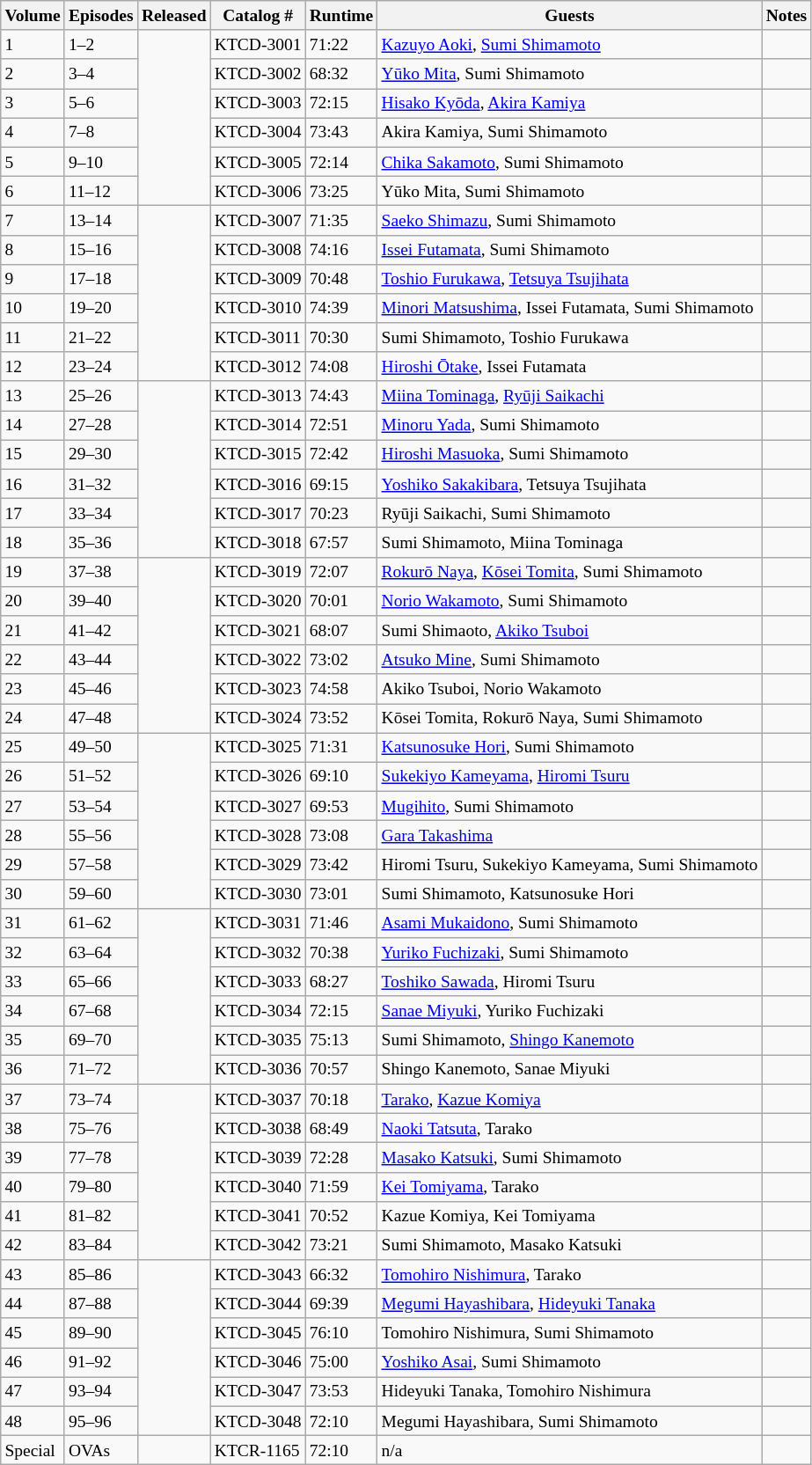<table class="wikitable sortable" style="font-size:small;" border="1">
<tr>
<th>Volume</th>
<th>Episodes</th>
<th>Released</th>
<th>Catalog #</th>
<th>Runtime</th>
<th>Guests</th>
<th class="unsortable">Notes</th>
</tr>
<tr>
<td>1</td>
<td>1–2</td>
<td rowspan="6"></td>
<td>KTCD-3001</td>
<td>71:22</td>
<td><a href='#'>Kazuyo Aoki</a>, <a href='#'>Sumi Shimamoto</a></td>
<td></td>
</tr>
<tr>
<td>2</td>
<td>3–4</td>
<td>KTCD-3002</td>
<td>68:32</td>
<td><a href='#'>Yūko Mita</a>, Sumi Shimamoto</td>
<td></td>
</tr>
<tr>
<td>3</td>
<td>5–6</td>
<td>KTCD-3003</td>
<td>72:15</td>
<td><a href='#'>Hisako Kyōda</a>, <a href='#'>Akira Kamiya</a></td>
<td></td>
</tr>
<tr>
<td>4</td>
<td>7–8</td>
<td>KTCD-3004</td>
<td>73:43</td>
<td>Akira Kamiya, Sumi Shimamoto</td>
<td></td>
</tr>
<tr>
<td>5</td>
<td>9–10</td>
<td>KTCD-3005</td>
<td>72:14</td>
<td><a href='#'>Chika Sakamoto</a>, Sumi Shimamoto</td>
<td></td>
</tr>
<tr>
<td>6</td>
<td>11–12</td>
<td>KTCD-3006</td>
<td>73:25</td>
<td>Yūko Mita, Sumi Shimamoto</td>
<td></td>
</tr>
<tr>
<td>7</td>
<td>13–14</td>
<td rowspan="6"></td>
<td>KTCD-3007</td>
<td>71:35</td>
<td><a href='#'>Saeko Shimazu</a>, Sumi Shimamoto</td>
<td></td>
</tr>
<tr>
<td>8</td>
<td>15–16</td>
<td>KTCD-3008</td>
<td>74:16</td>
<td><a href='#'>Issei Futamata</a>, Sumi Shimamoto</td>
<td></td>
</tr>
<tr>
<td>9</td>
<td>17–18</td>
<td>KTCD-3009</td>
<td>70:48</td>
<td><a href='#'>Toshio Furukawa</a>, <a href='#'>Tetsuya Tsujihata</a></td>
<td></td>
</tr>
<tr>
<td>10</td>
<td>19–20</td>
<td>KTCD-3010</td>
<td>74:39</td>
<td><a href='#'>Minori Matsushima</a>, Issei Futamata, Sumi Shimamoto</td>
<td></td>
</tr>
<tr>
<td>11</td>
<td>21–22</td>
<td>KTCD-3011</td>
<td>70:30</td>
<td>Sumi Shimamoto, Toshio Furukawa</td>
<td></td>
</tr>
<tr>
<td>12</td>
<td>23–24</td>
<td>KTCD-3012</td>
<td>74:08</td>
<td><a href='#'>Hiroshi Ōtake</a>, Issei Futamata</td>
<td></td>
</tr>
<tr>
<td>13</td>
<td>25–26</td>
<td rowspan="6"></td>
<td>KTCD-3013</td>
<td>74:43</td>
<td><a href='#'>Miina Tominaga</a>, <a href='#'>Ryūji Saikachi</a></td>
<td></td>
</tr>
<tr>
<td>14</td>
<td>27–28</td>
<td>KTCD-3014</td>
<td>72:51</td>
<td><a href='#'>Minoru Yada</a>, Sumi Shimamoto</td>
<td></td>
</tr>
<tr>
<td>15</td>
<td>29–30</td>
<td>KTCD-3015</td>
<td>72:42</td>
<td><a href='#'>Hiroshi Masuoka</a>, Sumi Shimamoto</td>
<td></td>
</tr>
<tr>
<td>16</td>
<td>31–32</td>
<td>KTCD-3016</td>
<td>69:15</td>
<td><a href='#'>Yoshiko Sakakibara</a>, Tetsuya Tsujihata</td>
<td></td>
</tr>
<tr>
<td>17</td>
<td>33–34</td>
<td>KTCD-3017</td>
<td>70:23</td>
<td>Ryūji Saikachi, Sumi Shimamoto</td>
<td></td>
</tr>
<tr>
<td>18</td>
<td>35–36</td>
<td>KTCD-3018</td>
<td>67:57</td>
<td>Sumi Shimamoto, Miina Tominaga</td>
<td></td>
</tr>
<tr>
<td>19</td>
<td>37–38</td>
<td rowspan="6"></td>
<td>KTCD-3019</td>
<td>72:07</td>
<td><a href='#'>Rokurō Naya</a>, <a href='#'>Kōsei Tomita</a>, Sumi Shimamoto</td>
<td></td>
</tr>
<tr>
<td>20</td>
<td>39–40</td>
<td>KTCD-3020</td>
<td>70:01</td>
<td><a href='#'>Norio Wakamoto</a>, Sumi Shimamoto</td>
<td></td>
</tr>
<tr>
<td>21</td>
<td>41–42</td>
<td>KTCD-3021</td>
<td>68:07</td>
<td>Sumi Shimaoto, <a href='#'>Akiko Tsuboi</a></td>
<td></td>
</tr>
<tr>
<td>22</td>
<td>43–44</td>
<td>KTCD-3022</td>
<td>73:02</td>
<td><a href='#'>Atsuko Mine</a>, Sumi Shimamoto</td>
<td></td>
</tr>
<tr>
<td>23</td>
<td>45–46</td>
<td>KTCD-3023</td>
<td>74:58</td>
<td>Akiko Tsuboi, Norio Wakamoto</td>
<td></td>
</tr>
<tr>
<td>24</td>
<td>47–48</td>
<td>KTCD-3024</td>
<td>73:52</td>
<td>Kōsei Tomita, Rokurō Naya, Sumi Shimamoto</td>
<td></td>
</tr>
<tr>
<td>25</td>
<td>49–50</td>
<td rowspan="6"></td>
<td>KTCD-3025</td>
<td>71:31</td>
<td><a href='#'>Katsunosuke Hori</a>, Sumi Shimamoto</td>
<td></td>
</tr>
<tr>
<td>26</td>
<td>51–52</td>
<td>KTCD-3026</td>
<td>69:10</td>
<td><a href='#'>Sukekiyo Kameyama</a>, <a href='#'>Hiromi Tsuru</a></td>
<td></td>
</tr>
<tr>
<td>27</td>
<td>53–54</td>
<td>KTCD-3027</td>
<td>69:53</td>
<td><a href='#'>Mugihito</a>, Sumi Shimamoto</td>
<td></td>
</tr>
<tr>
<td>28</td>
<td>55–56</td>
<td>KTCD-3028</td>
<td>73:08</td>
<td><a href='#'>Gara Takashima</a></td>
<td></td>
</tr>
<tr>
<td>29</td>
<td>57–58</td>
<td>KTCD-3029</td>
<td>73:42</td>
<td>Hiromi Tsuru, Sukekiyo Kameyama, Sumi Shimamoto</td>
<td></td>
</tr>
<tr>
<td>30</td>
<td>59–60</td>
<td>KTCD-3030</td>
<td>73:01</td>
<td>Sumi Shimamoto, Katsunosuke Hori</td>
<td></td>
</tr>
<tr>
<td>31</td>
<td>61–62</td>
<td rowspan="6"></td>
<td>KTCD-3031</td>
<td>71:46</td>
<td><a href='#'>Asami Mukaidono</a>, Sumi Shimamoto</td>
<td></td>
</tr>
<tr>
<td>32</td>
<td>63–64</td>
<td>KTCD-3032</td>
<td>70:38</td>
<td><a href='#'>Yuriko Fuchizaki</a>, Sumi Shimamoto</td>
<td></td>
</tr>
<tr>
<td>33</td>
<td>65–66</td>
<td>KTCD-3033</td>
<td>68:27</td>
<td><a href='#'>Toshiko Sawada</a>, Hiromi Tsuru</td>
<td></td>
</tr>
<tr>
<td>34</td>
<td>67–68</td>
<td>KTCD-3034</td>
<td>72:15</td>
<td><a href='#'>Sanae Miyuki</a>, Yuriko Fuchizaki</td>
<td></td>
</tr>
<tr>
<td>35</td>
<td>69–70</td>
<td>KTCD-3035</td>
<td>75:13</td>
<td>Sumi Shimamoto, <a href='#'>Shingo Kanemoto</a></td>
<td></td>
</tr>
<tr>
<td>36</td>
<td>71–72</td>
<td>KTCD-3036</td>
<td>70:57</td>
<td>Shingo Kanemoto, Sanae Miyuki</td>
<td></td>
</tr>
<tr>
<td>37</td>
<td>73–74</td>
<td rowspan="6"></td>
<td>KTCD-3037</td>
<td>70:18</td>
<td><a href='#'>Tarako</a>, <a href='#'>Kazue Komiya</a></td>
<td></td>
</tr>
<tr>
<td>38</td>
<td>75–76</td>
<td>KTCD-3038</td>
<td>68:49</td>
<td><a href='#'>Naoki Tatsuta</a>, Tarako</td>
<td></td>
</tr>
<tr>
<td>39</td>
<td>77–78</td>
<td>KTCD-3039</td>
<td>72:28</td>
<td><a href='#'>Masako Katsuki</a>, Sumi Shimamoto</td>
<td></td>
</tr>
<tr>
<td>40</td>
<td>79–80</td>
<td>KTCD-3040</td>
<td>71:59</td>
<td><a href='#'>Kei Tomiyama</a>, Tarako</td>
<td></td>
</tr>
<tr>
<td>41</td>
<td>81–82</td>
<td>KTCD-3041</td>
<td>70:52</td>
<td>Kazue Komiya, Kei Tomiyama</td>
<td></td>
</tr>
<tr>
<td>42</td>
<td>83–84</td>
<td>KTCD-3042</td>
<td>73:21</td>
<td>Sumi Shimamoto, Masako Katsuki</td>
<td></td>
</tr>
<tr>
<td>43</td>
<td>85–86</td>
<td rowspan="6"></td>
<td>KTCD-3043</td>
<td>66:32</td>
<td><a href='#'>Tomohiro Nishimura</a>, Tarako</td>
<td></td>
</tr>
<tr>
<td>44</td>
<td>87–88</td>
<td>KTCD-3044</td>
<td>69:39</td>
<td><a href='#'>Megumi Hayashibara</a>, <a href='#'>Hideyuki Tanaka</a></td>
<td></td>
</tr>
<tr>
<td>45</td>
<td>89–90</td>
<td>KTCD-3045</td>
<td>76:10</td>
<td>Tomohiro Nishimura, Sumi Shimamoto</td>
<td></td>
</tr>
<tr>
<td>46</td>
<td>91–92</td>
<td>KTCD-3046</td>
<td>75:00</td>
<td><a href='#'>Yoshiko Asai</a>, Sumi Shimamoto</td>
<td></td>
</tr>
<tr>
<td>47</td>
<td>93–94</td>
<td>KTCD-3047</td>
<td>73:53</td>
<td>Hideyuki Tanaka, Tomohiro Nishimura</td>
<td></td>
</tr>
<tr>
<td>48</td>
<td>95–96</td>
<td>KTCD-3048</td>
<td>72:10</td>
<td>Megumi Hayashibara, Sumi Shimamoto</td>
<td></td>
</tr>
<tr>
<td>Special</td>
<td>OVAs</td>
<td></td>
<td>KTCR-1165</td>
<td>72:10</td>
<td>n/a</td>
<td></td>
</tr>
</table>
